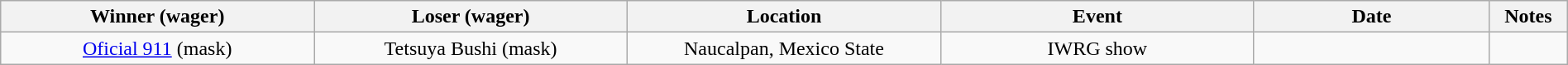<table class="wikitable sortable" width=100%  style="text-align: center">
<tr>
<th width=20% scope="col">Winner (wager)</th>
<th width=20% scope="col">Loser (wager)</th>
<th width=20% scope="col">Location</th>
<th width=20% scope="col">Event</th>
<th width=15% scope="col">Date</th>
<th class="unsortable" width=5% scope="col">Notes</th>
</tr>
<tr>
<td><a href='#'>Oficial 911</a> (mask)</td>
<td>Tetsuya Bushi (mask)</td>
<td>Naucalpan, Mexico State</td>
<td>IWRG show</td>
<td></td>
<td></td>
</tr>
</table>
